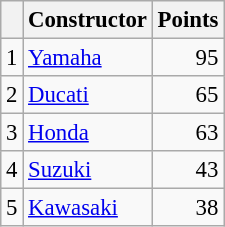<table class="wikitable" style="font-size: 95%;">
<tr>
<th></th>
<th>Constructor</th>
<th>Points</th>
</tr>
<tr>
<td align=center>1</td>
<td> <a href='#'>Yamaha</a></td>
<td align=right>95</td>
</tr>
<tr>
<td align=center>2</td>
<td> <a href='#'>Ducati</a></td>
<td align=right>65</td>
</tr>
<tr>
<td align=center>3</td>
<td> <a href='#'>Honda</a></td>
<td align=right>63</td>
</tr>
<tr>
<td align=center>4</td>
<td> <a href='#'>Suzuki</a></td>
<td align=right>43</td>
</tr>
<tr>
<td align=center>5</td>
<td> <a href='#'>Kawasaki</a></td>
<td align=right>38</td>
</tr>
</table>
